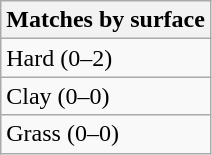<table class=wikitable>
<tr>
<th>Matches by surface</th>
</tr>
<tr>
<td>Hard (0–2)</td>
</tr>
<tr>
<td>Clay (0–0)</td>
</tr>
<tr>
<td>Grass (0–0)</td>
</tr>
</table>
